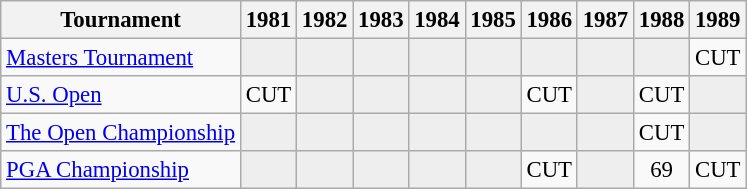<table class="wikitable" style="font-size:95%;text-align:center;">
<tr>
<th>Tournament</th>
<th>1981</th>
<th>1982</th>
<th>1983</th>
<th>1984</th>
<th>1985</th>
<th>1986</th>
<th>1987</th>
<th>1988</th>
<th>1989</th>
</tr>
<tr>
<td align=left><a href='#'>Masters Tournament</a></td>
<td style="background:#eeeeee;"></td>
<td style="background:#eeeeee;"></td>
<td style="background:#eeeeee;"></td>
<td style="background:#eeeeee;"></td>
<td style="background:#eeeeee;"></td>
<td style="background:#eeeeee;"></td>
<td style="background:#eeeeee;"></td>
<td style="background:#eeeeee;"></td>
<td>CUT</td>
</tr>
<tr>
<td align=left><a href='#'>U.S. Open</a></td>
<td>CUT</td>
<td style="background:#eeeeee;"></td>
<td style="background:#eeeeee;"></td>
<td style="background:#eeeeee;"></td>
<td style="background:#eeeeee;"></td>
<td>CUT</td>
<td style="background:#eeeeee;"></td>
<td>CUT</td>
<td style="background:#eeeeee;"></td>
</tr>
<tr>
<td align=left><a href='#'>The Open Championship</a></td>
<td style="background:#eeeeee;"></td>
<td style="background:#eeeeee;"></td>
<td style="background:#eeeeee;"></td>
<td style="background:#eeeeee;"></td>
<td style="background:#eeeeee;"></td>
<td style="background:#eeeeee;"></td>
<td style="background:#eeeeee;"></td>
<td>CUT</td>
<td style="background:#eeeeee;"></td>
</tr>
<tr>
<td align=left><a href='#'>PGA Championship</a></td>
<td style="background:#eeeeee;"></td>
<td style="background:#eeeeee;"></td>
<td style="background:#eeeeee;"></td>
<td style="background:#eeeeee;"></td>
<td style="background:#eeeeee;"></td>
<td>CUT</td>
<td style="background:#eeeeee;"></td>
<td>69</td>
<td>CUT</td>
</tr>
</table>
